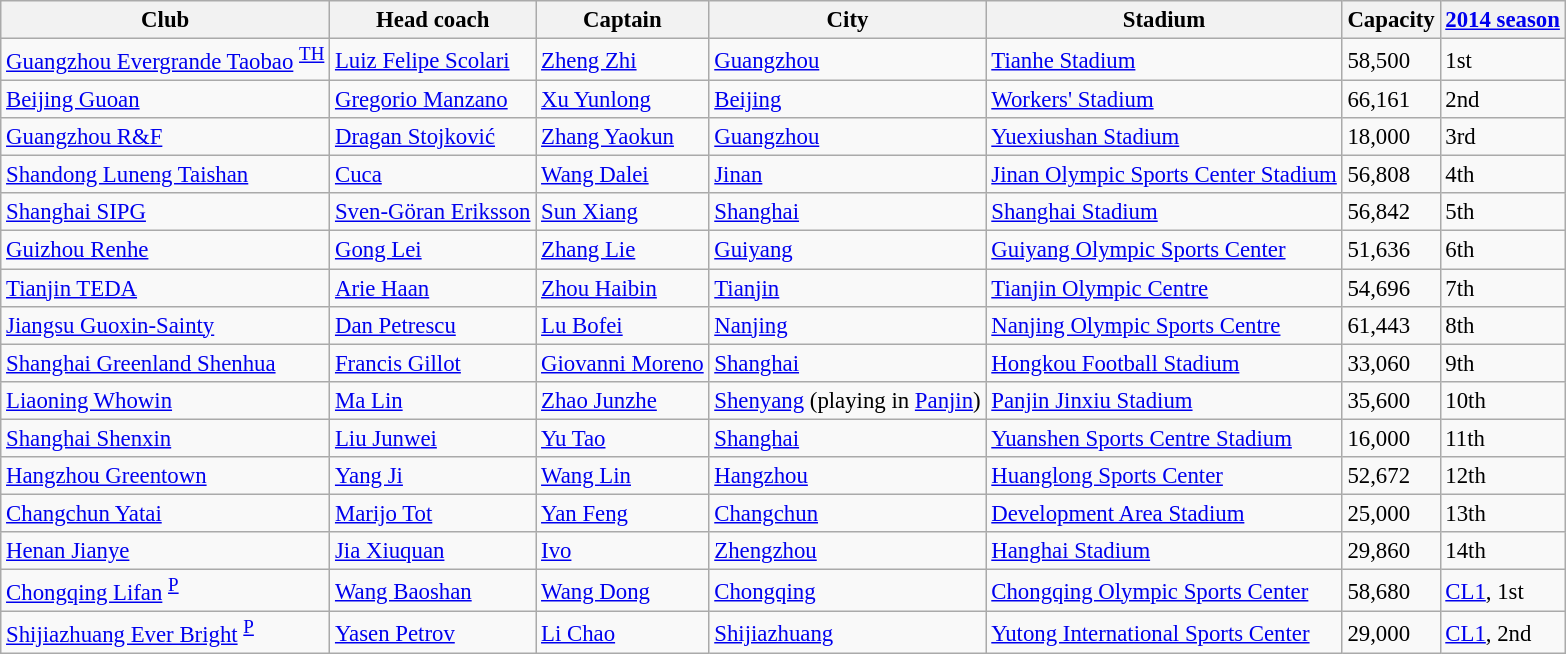<table class="wikitable sortable" style="font-size:95%">
<tr>
<th>Club</th>
<th>Head coach</th>
<th>Captain</th>
<th>City</th>
<th>Stadium</th>
<th>Capacity</th>
<th><a href='#'>2014 season</a></th>
</tr>
<tr>
<td><a href='#'>Guangzhou Evergrande Taobao</a> <sup><a href='#'>TH</a></sup></td>
<td> <a href='#'>Luiz Felipe Scolari</a></td>
<td> <a href='#'>Zheng Zhi</a></td>
<td><a href='#'>Guangzhou</a></td>
<td><a href='#'>Tianhe Stadium</a></td>
<td>58,500</td>
<td>1st</td>
</tr>
<tr>
<td><a href='#'>Beijing Guoan</a></td>
<td> <a href='#'>Gregorio Manzano</a></td>
<td> <a href='#'>Xu Yunlong</a></td>
<td><a href='#'>Beijing</a></td>
<td><a href='#'>Workers' Stadium</a></td>
<td>66,161</td>
<td>2nd</td>
</tr>
<tr>
<td><a href='#'>Guangzhou R&F</a></td>
<td> <a href='#'>Dragan Stojković</a></td>
<td> <a href='#'>Zhang Yaokun</a></td>
<td><a href='#'>Guangzhou</a></td>
<td><a href='#'>Yuexiushan Stadium</a></td>
<td>18,000</td>
<td>3rd</td>
</tr>
<tr>
<td><a href='#'>Shandong Luneng Taishan</a></td>
<td> <a href='#'>Cuca</a></td>
<td> <a href='#'>Wang Dalei</a></td>
<td><a href='#'>Jinan</a></td>
<td><a href='#'>Jinan Olympic Sports Center Stadium</a></td>
<td>56,808</td>
<td>4th</td>
</tr>
<tr>
<td><a href='#'>Shanghai SIPG</a></td>
<td> <a href='#'>Sven-Göran Eriksson</a></td>
<td> <a href='#'>Sun Xiang</a></td>
<td><a href='#'>Shanghai</a></td>
<td><a href='#'>Shanghai Stadium</a></td>
<td>56,842</td>
<td>5th</td>
</tr>
<tr>
<td><a href='#'>Guizhou Renhe</a></td>
<td> <a href='#'>Gong Lei</a></td>
<td> <a href='#'>Zhang Lie</a></td>
<td><a href='#'>Guiyang</a></td>
<td><a href='#'>Guiyang Olympic Sports Center</a></td>
<td>51,636</td>
<td>6th</td>
</tr>
<tr>
<td><a href='#'>Tianjin TEDA</a></td>
<td> <a href='#'>Arie Haan</a></td>
<td> <a href='#'>Zhou Haibin</a></td>
<td><a href='#'>Tianjin</a></td>
<td><a href='#'>Tianjin Olympic Centre</a></td>
<td>54,696</td>
<td>7th</td>
</tr>
<tr>
<td><a href='#'>Jiangsu Guoxin-Sainty</a></td>
<td> <a href='#'>Dan Petrescu</a></td>
<td> <a href='#'>Lu Bofei</a></td>
<td><a href='#'>Nanjing</a></td>
<td><a href='#'>Nanjing Olympic Sports Centre</a></td>
<td>61,443</td>
<td>8th</td>
</tr>
<tr>
<td><a href='#'>Shanghai Greenland Shenhua</a></td>
<td> <a href='#'>Francis Gillot</a></td>
<td> <a href='#'>Giovanni Moreno</a></td>
<td><a href='#'>Shanghai</a></td>
<td><a href='#'>Hongkou Football Stadium</a></td>
<td>33,060</td>
<td>9th</td>
</tr>
<tr>
<td><a href='#'>Liaoning Whowin</a></td>
<td> <a href='#'>Ma Lin</a></td>
<td> <a href='#'>Zhao Junzhe</a></td>
<td><a href='#'>Shenyang</a> (playing in <a href='#'>Panjin</a>)</td>
<td><a href='#'>Panjin Jinxiu Stadium</a></td>
<td>35,600</td>
<td>10th</td>
</tr>
<tr>
<td><a href='#'>Shanghai Shenxin</a></td>
<td> <a href='#'>Liu Junwei</a></td>
<td> <a href='#'>Yu Tao</a></td>
<td><a href='#'>Shanghai</a></td>
<td><a href='#'>Yuanshen Sports Centre Stadium</a></td>
<td>16,000</td>
<td>11th</td>
</tr>
<tr>
<td><a href='#'>Hangzhou Greentown</a></td>
<td> <a href='#'>Yang Ji</a></td>
<td> <a href='#'>Wang Lin</a></td>
<td><a href='#'>Hangzhou</a></td>
<td><a href='#'>Huanglong Sports Center</a></td>
<td>52,672</td>
<td>12th</td>
</tr>
<tr>
<td><a href='#'>Changchun Yatai</a></td>
<td> <a href='#'>Marijo Tot</a></td>
<td> <a href='#'>Yan Feng</a></td>
<td><a href='#'>Changchun</a></td>
<td><a href='#'>Development Area Stadium</a></td>
<td>25,000</td>
<td>13th</td>
</tr>
<tr>
<td><a href='#'>Henan Jianye</a></td>
<td> <a href='#'>Jia Xiuquan</a></td>
<td> <a href='#'>Ivo</a></td>
<td><a href='#'>Zhengzhou</a></td>
<td><a href='#'>Hanghai Stadium</a></td>
<td>29,860</td>
<td>14th</td>
</tr>
<tr>
<td><a href='#'>Chongqing Lifan</a> <sup><a href='#'>P</a></sup></td>
<td> <a href='#'>Wang Baoshan</a></td>
<td> <a href='#'>Wang Dong</a></td>
<td><a href='#'>Chongqing</a></td>
<td><a href='#'>Chongqing Olympic Sports Center</a></td>
<td>58,680</td>
<td><a href='#'>CL1</a>, 1st</td>
</tr>
<tr>
<td><a href='#'>Shijiazhuang Ever Bright</a> <sup><a href='#'>P</a></sup></td>
<td> <a href='#'>Yasen Petrov</a></td>
<td> <a href='#'>Li Chao</a></td>
<td><a href='#'>Shijiazhuang</a></td>
<td><a href='#'>Yutong International Sports Center</a></td>
<td>29,000</td>
<td><a href='#'>CL1</a>, 2nd</td>
</tr>
</table>
